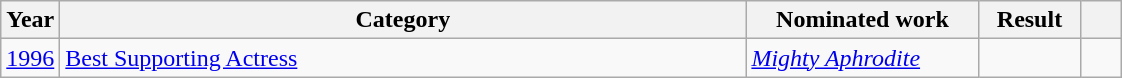<table class="wikitable">
<tr>
<th>Year</th>
<th width="450">Category</th>
<th width="148">Nominated work</th>
<th width="60">Result</th>
<th width="20" class="unsortable"></th>
</tr>
<tr>
<td><a href='#'>1996</a></td>
<td><a href='#'>Best Supporting Actress</a></td>
<td><em><a href='#'>Mighty Aphrodite</a></em></td>
<td></td>
<td></td>
</tr>
</table>
